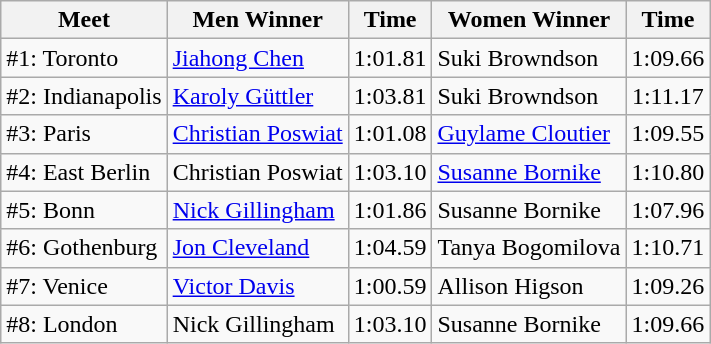<table class=wikitable>
<tr>
<th>Meet</th>
<th>Men Winner</th>
<th>Time</th>
<th>Women Winner</th>
<th>Time</th>
</tr>
<tr>
<td>#1: Toronto</td>
<td> <a href='#'>Jiahong Chen</a></td>
<td align=center>1:01.81</td>
<td> Suki Browndson</td>
<td align=center>1:09.66</td>
</tr>
<tr>
<td>#2: Indianapolis</td>
<td> <a href='#'>Karoly Güttler</a></td>
<td align=center>1:03.81</td>
<td> Suki Browndson</td>
<td align=center>1:11.17</td>
</tr>
<tr>
<td>#3: Paris</td>
<td> <a href='#'>Christian Poswiat</a></td>
<td align=center>1:01.08</td>
<td> <a href='#'>Guylame Cloutier</a></td>
<td align=center>1:09.55</td>
</tr>
<tr>
<td>#4: East Berlin</td>
<td> Christian Poswiat</td>
<td align=center>1:03.10</td>
<td> <a href='#'>Susanne Bornike</a></td>
<td align=center>1:10.80</td>
</tr>
<tr>
<td>#5: Bonn</td>
<td> <a href='#'>Nick Gillingham</a></td>
<td align=center>1:01.86</td>
<td> Susanne Bornike</td>
<td align=center>1:07.96</td>
</tr>
<tr>
<td>#6: Gothenburg</td>
<td> <a href='#'>Jon Cleveland</a></td>
<td align=center>1:04.59</td>
<td> Tanya Bogomilova</td>
<td align=center>1:10.71</td>
</tr>
<tr>
<td>#7: Venice</td>
<td> <a href='#'>Victor Davis</a></td>
<td align=center>1:00.59</td>
<td> Allison Higson</td>
<td align=center>1:09.26</td>
</tr>
<tr>
<td>#8: London</td>
<td> Nick Gillingham</td>
<td align=center>1:03.10</td>
<td> Susanne Bornike</td>
<td align=center>1:09.66</td>
</tr>
</table>
